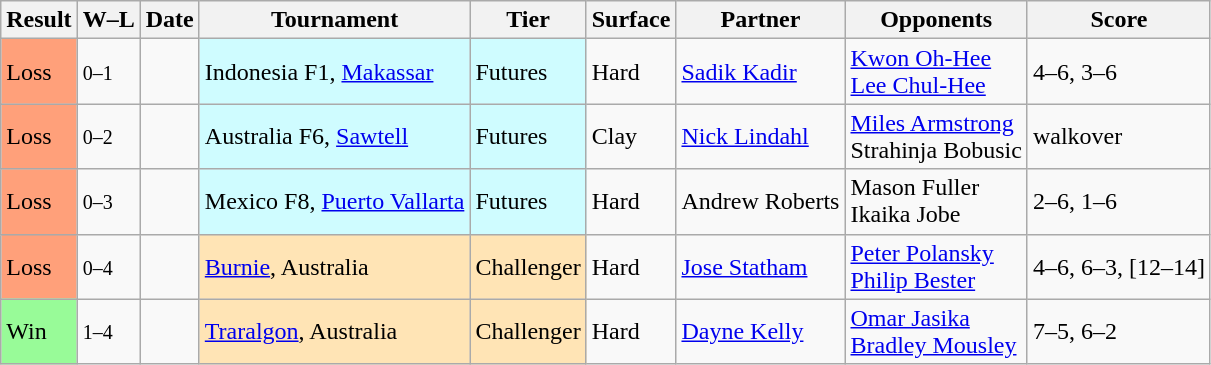<table class="sortable wikitable">
<tr>
<th>Result</th>
<th class="unsortable">W–L</th>
<th>Date</th>
<th>Tournament</th>
<th>Tier</th>
<th>Surface</th>
<th>Partner</th>
<th>Opponents</th>
<th class="unsortable">Score</th>
</tr>
<tr>
<td style="background:#ffa07a;">Loss</td>
<td><small>0–1</small></td>
<td></td>
<td style="background:#cffcff;">Indonesia F1, <a href='#'>Makassar</a></td>
<td style="background:#cffcff;">Futures</td>
<td>Hard</td>
<td> <a href='#'>Sadik Kadir</a></td>
<td> <a href='#'>Kwon Oh-Hee</a> <br>  <a href='#'>Lee Chul-Hee</a></td>
<td>4–6, 3–6</td>
</tr>
<tr>
<td style="background:#ffa07a;">Loss</td>
<td><small>0–2</small></td>
<td></td>
<td style="background:#cffcff;">Australia F6, <a href='#'>Sawtell</a></td>
<td style="background:#cffcff;">Futures</td>
<td>Clay</td>
<td> <a href='#'>Nick Lindahl</a></td>
<td> <a href='#'>Miles Armstrong</a> <br>  Strahinja Bobusic</td>
<td>walkover</td>
</tr>
<tr>
<td style="background:#ffa07a;">Loss</td>
<td><small>0–3</small></td>
<td></td>
<td style="background:#cffcff;">Mexico F8, <a href='#'>Puerto Vallarta</a></td>
<td style="background:#cffcff;">Futures</td>
<td>Hard</td>
<td> Andrew Roberts</td>
<td> Mason Fuller <br>  Ikaika Jobe</td>
<td>2–6, 1–6</td>
</tr>
<tr>
<td style="background:#ffa07a;">Loss</td>
<td><small>0–4</small></td>
<td></td>
<td style="background:moccasin;"><a href='#'>Burnie</a>, Australia</td>
<td style="background:moccasin;">Challenger</td>
<td>Hard</td>
<td> <a href='#'>Jose Statham</a></td>
<td> <a href='#'>Peter Polansky</a> <br>  <a href='#'>Philip Bester</a></td>
<td>4–6, 6–3, [12–14]</td>
</tr>
<tr>
<td style="background:#98fb98;">Win</td>
<td><small>1–4</small></td>
<td></td>
<td style="background:moccasin;"><a href='#'>Traralgon</a>, Australia</td>
<td style="background:moccasin;">Challenger</td>
<td>Hard</td>
<td> <a href='#'>Dayne Kelly</a></td>
<td> <a href='#'>Omar Jasika</a> <br>  <a href='#'>Bradley Mousley</a></td>
<td>7–5, 6–2</td>
</tr>
</table>
